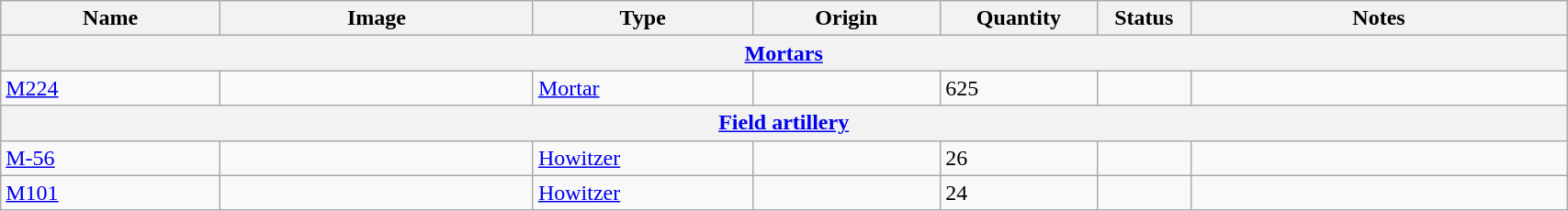<table class="wikitable" style="width:90%;">
<tr>
<th width=14%>Name</th>
<th width=20%>Image</th>
<th width=14%>Type</th>
<th width=12%>Origin</th>
<th width=10%>Quantity</th>
<th width=06%>Status</th>
<th width=24%>Notes</th>
</tr>
<tr>
<th colspan="7"><a href='#'>Mortars</a></th>
</tr>
<tr>
<td><a href='#'>M224</a></td>
<td></td>
<td><a href='#'>Mortar</a></td>
<td></td>
<td>625</td>
<td></td>
<td></td>
</tr>
<tr>
<th colspan="7"><a href='#'>Field artillery</a></th>
</tr>
<tr>
<td><a href='#'>M-56</a></td>
<td></td>
<td><a href='#'>Howitzer</a></td>
<td></td>
<td>26</td>
<td></td>
<td></td>
</tr>
<tr>
<td><a href='#'>M101</a></td>
<td></td>
<td><a href='#'>Howitzer</a></td>
<td></td>
<td>24</td>
<td></td>
<td></td>
</tr>
</table>
